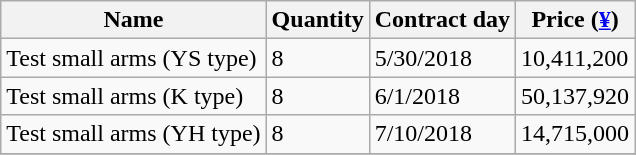<table class="wikitable">
<tr>
<th>Name</th>
<th>Quantity</th>
<th>Contract day</th>
<th>Price (<a href='#'>¥</a>)</th>
</tr>
<tr>
<td>Test small arms (YS type)</td>
<td>8</td>
<td>5/30/2018</td>
<td>10,411,200</td>
</tr>
<tr>
<td>Test small arms (K type)</td>
<td>8</td>
<td>6/1/2018</td>
<td>50,137,920</td>
</tr>
<tr>
<td>Test small arms (YH type)</td>
<td>8</td>
<td>7/10/2018</td>
<td>14,715,000</td>
</tr>
<tr>
</tr>
</table>
